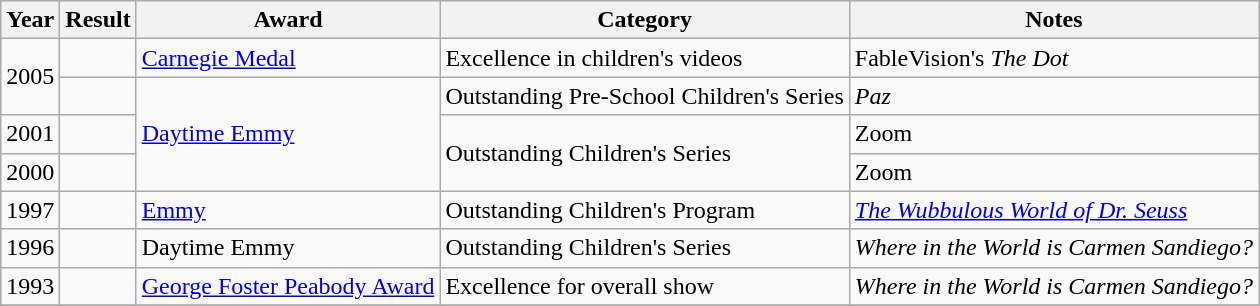<table class="wikitable sortable">
<tr style="text-align:center;">
<th>Year</th>
<th>Result</th>
<th>Award</th>
<th>Category</th>
<th>Notes</th>
</tr>
<tr>
<td rowspan="2">2005</td>
<td></td>
<td><a href='#'>Carnegie Medal</a></td>
<td>Excellence in children's videos</td>
<td>FableVision's <em>The Dot</em></td>
</tr>
<tr>
<td></td>
<td rowspan="3"><a href='#'>Daytime Emmy</a></td>
<td>Outstanding Pre-School Children's Series</td>
<td><em>Paz</em></td>
</tr>
<tr>
<td>2001</td>
<td></td>
<td rowspan="2">Outstanding Children's Series</td>
<td>Zoom</td>
</tr>
<tr>
<td>2000</td>
<td></td>
<td>Zoom</td>
</tr>
<tr>
<td 1997>1997</td>
<td></td>
<td><a href='#'>Emmy</a></td>
<td>Outstanding Children's Program</td>
<td><em><a href='#'>The Wubbulous World of Dr. Seuss</a></em></td>
</tr>
<tr>
<td>1996</td>
<td></td>
<td>Daytime Emmy</td>
<td>Outstanding Children's Series</td>
<td><em>Where in the World is Carmen Sandiego?</em></td>
</tr>
<tr>
<td>1993</td>
<td></td>
<td><a href='#'>George Foster Peabody Award</a></td>
<td>Excellence for overall show</td>
<td><em>Where in the World is Carmen Sandiego?</em></td>
</tr>
<tr>
</tr>
</table>
